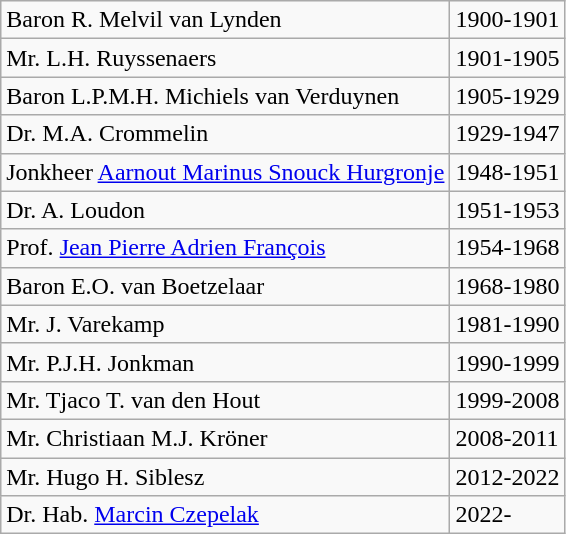<table class="wikitable">
<tr>
<td>Baron R. Melvil van Lynden</td>
<td>1900-1901</td>
</tr>
<tr>
<td>Mr. L.H. Ruyssenaers</td>
<td>1901-1905</td>
</tr>
<tr>
<td>Baron L.P.M.H. Michiels van Verduynen</td>
<td>1905-1929</td>
</tr>
<tr>
<td>Dr. M.A. Crommelin</td>
<td>1929-1947</td>
</tr>
<tr>
<td>Jonkheer <a href='#'>Aarnout Marinus Snouck Hurgronje</a></td>
<td>1948-1951</td>
</tr>
<tr>
<td>Dr. A. Loudon</td>
<td>1951-1953</td>
</tr>
<tr>
<td>Prof. <a href='#'>Jean Pierre Adrien François</a></td>
<td>1954-1968</td>
</tr>
<tr>
<td>Baron E.O. van Boetzelaar</td>
<td>1968-1980</td>
</tr>
<tr>
<td>Mr. J. Varekamp</td>
<td>1981-1990</td>
</tr>
<tr>
<td>Mr. P.J.H. Jonkman</td>
<td>1990-1999</td>
</tr>
<tr>
<td>Mr. Tjaco T. van den Hout</td>
<td>1999-2008</td>
</tr>
<tr>
<td>Mr. Christiaan M.J. Kröner</td>
<td>2008-2011</td>
</tr>
<tr>
<td>Mr. Hugo H. Siblesz</td>
<td>2012-2022</td>
</tr>
<tr>
<td>Dr. Hab. <a href='#'>Marcin Czepelak</a></td>
<td>2022-</td>
</tr>
</table>
